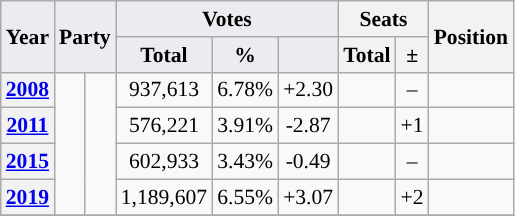<table class="wikitable" style="font-size:90%; text-align:center;">
<tr>
<th rowspan="2" style="background:#eaecf0;">Year</th>
<th colspan="2" rowspan="2" style="background:#eaecf0;">Party</th>
<th colspan="3" style="background:#eaecf0;">Votes</th>
<th colspan="2">Seats</th>
<th rowspan="2">Position</th>
</tr>
<tr>
<th style="background:#eaecf0;">Total</th>
<th style="background:#eaecf0;">%</th>
<th style="background:#eaecf0;"></th>
<th>Total</th>
<th>±</th>
</tr>
<tr>
<th><a href='#'>2008</a></th>
<td rowspan="4" style="background-color:"></td>
<td rowspan="4"></td>
<td>937,613</td>
<td>6.78%</td>
<td>+2.30</td>
<td></td>
<td>–</td>
<td></td>
</tr>
<tr>
<th><a href='#'>2011</a></th>
<td>576,221</td>
<td>3.91%</td>
<td>-2.87</td>
<td></td>
<td>+1</td>
<td></td>
</tr>
<tr>
<th><a href='#'>2015</a></th>
<td>602,933</td>
<td>3.43%</td>
<td>-0.49</td>
<td></td>
<td>–</td>
<td></td>
</tr>
<tr>
<th><a href='#'>2019</a></th>
<td>1,189,607</td>
<td>6.55%</td>
<td>+3.07</td>
<td></td>
<td>+2</td>
<td></td>
</tr>
<tr>
</tr>
</table>
